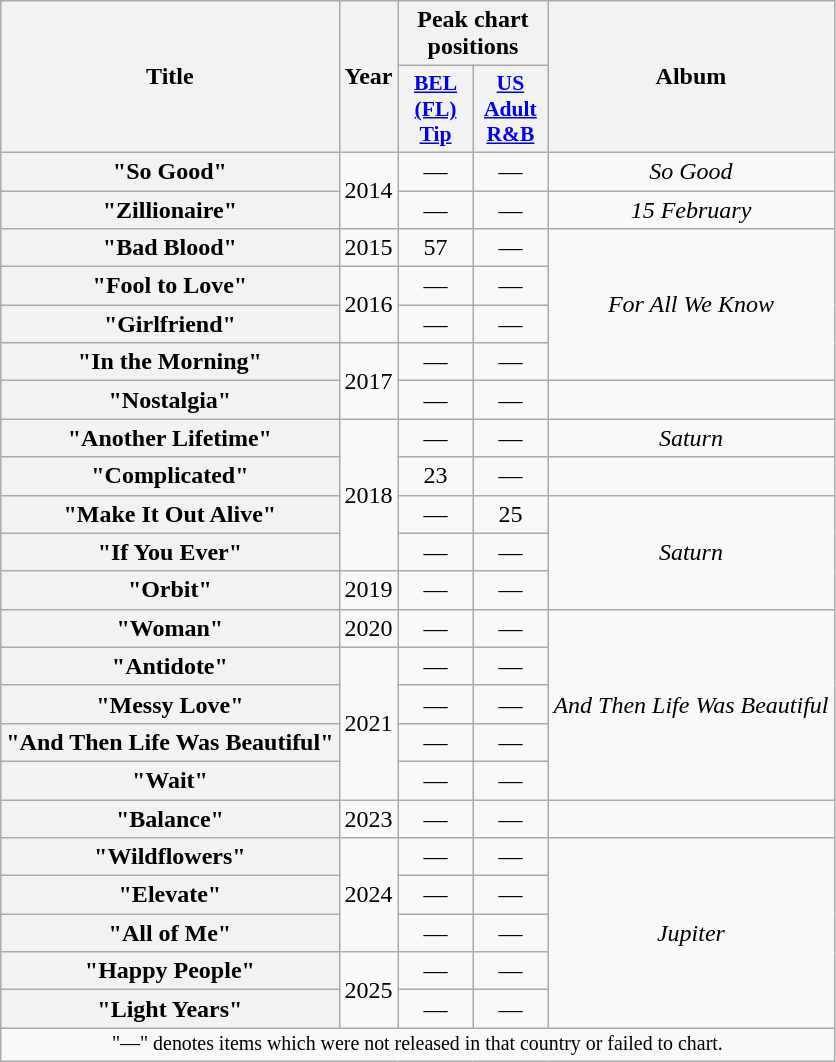<table class="wikitable plainrowheaders" style="text-align:center;">
<tr>
<th scope="col" rowspan="2">Title</th>
<th scope="col" rowspan="2">Year</th>
<th scope="col" colspan="2">Peak chart positions</th>
<th scope="col" rowspan="2">Album</th>
</tr>
<tr>
<th scope="col" style="width:3em;font-size:90%;"><a href='#'>BEL<br>(FL)<br>Tip</a><br></th>
<th scope="col" style="width:3em;font-size:90%;"><a href='#'>US<br>Adult<br>R&B</a><br></th>
</tr>
<tr>
<th scope="row">"So Good"</th>
<td rowspan="2">2014</td>
<td>—</td>
<td>—</td>
<td><em>So Good</em></td>
</tr>
<tr>
<th scope="row">"Zillionaire"</th>
<td>—</td>
<td>—</td>
<td><em>15 February</em></td>
</tr>
<tr>
<th scope="row">"Bad Blood"</th>
<td>2015</td>
<td>57</td>
<td>—</td>
<td rowspan="4"><em>For All We Know</em></td>
</tr>
<tr>
<th scope="row">"Fool to Love"</th>
<td rowspan="2">2016</td>
<td>—</td>
<td>—</td>
</tr>
<tr>
<th scope="row">"Girlfriend"</th>
<td>—</td>
<td>—</td>
</tr>
<tr>
<th scope="row">"In the Morning"</th>
<td rowspan="2">2017</td>
<td>—</td>
<td>—</td>
</tr>
<tr>
<th scope="row">"Nostalgia"</th>
<td>—</td>
<td>—</td>
<td></td>
</tr>
<tr>
<th scope="row">"Another Lifetime"</th>
<td rowspan="4">2018</td>
<td>—</td>
<td>—</td>
<td><em>Saturn</em></td>
</tr>
<tr>
<th scope="row">"Complicated"<br></th>
<td>23</td>
<td>—</td>
<td></td>
</tr>
<tr>
<th scope="row">"Make It Out Alive"<br></th>
<td>—</td>
<td>25</td>
<td rowspan="3"><em>Saturn</em></td>
</tr>
<tr>
<th scope="row">"If You Ever"<br></th>
<td>—</td>
<td>—</td>
</tr>
<tr>
<th scope="row">"Orbit"</th>
<td>2019</td>
<td>—</td>
<td>—</td>
</tr>
<tr>
<th scope="row">"Woman"<br></th>
<td>2020</td>
<td>—</td>
<td>—</td>
<td rowspan="5"><em>And Then Life Was Beautiful</em></td>
</tr>
<tr>
<th scope="row">"Antidote"<br></th>
<td rowspan="4">2021</td>
<td>—</td>
<td>—</td>
</tr>
<tr>
<th scope="row">"Messy Love"</th>
<td>—</td>
<td>—</td>
</tr>
<tr>
<th scope="row">"And Then Life Was Beautiful"</th>
<td>—</td>
<td>—</td>
</tr>
<tr>
<th scope="row">"Wait"</th>
<td>—</td>
<td>—</td>
</tr>
<tr>
<th scope="row">"Balance"<br></th>
<td>2023</td>
<td>—</td>
<td>—</td>
<td></td>
</tr>
<tr>
<th scope="row">"Wildflowers"</th>
<td rowspan="3">2024</td>
<td>—</td>
<td>—</td>
<td rowspan="5"><em>Jupiter</em></td>
</tr>
<tr>
<th scope="row">"Elevate"</th>
<td>—</td>
<td>—</td>
</tr>
<tr>
<th scope="row">"All of Me"</th>
<td>—</td>
<td>—</td>
</tr>
<tr>
<th scope="row">"Happy People"</th>
<td rowspan="2">2025</td>
<td>—</td>
<td>—</td>
</tr>
<tr>
<th scope="row">"Light Years"</th>
<td>—</td>
<td>—</td>
</tr>
<tr>
<td colspan="11" style="font-size:83%;">"—" denotes items which were not released in that country or failed to chart.</td>
</tr>
</table>
